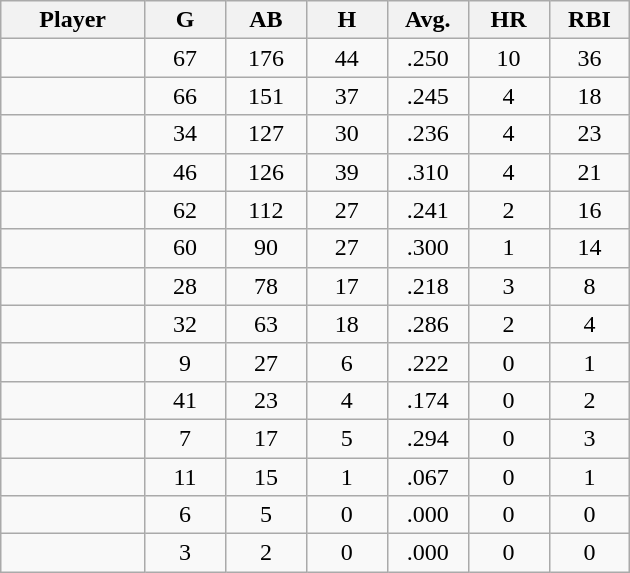<table class="wikitable sortable">
<tr>
<th bgcolor="#DDDDFF" width="16%">Player</th>
<th bgcolor="#DDDDFF" width="9%">G</th>
<th bgcolor="#DDDDFF" width="9%">AB</th>
<th bgcolor="#DDDDFF" width="9%">H</th>
<th bgcolor="#DDDDFF" width="9%">Avg.</th>
<th bgcolor="#DDDDFF" width="9%">HR</th>
<th bgcolor="#DDDDFF" width="9%">RBI</th>
</tr>
<tr align="center">
<td></td>
<td>67</td>
<td>176</td>
<td>44</td>
<td>.250</td>
<td>10</td>
<td>36</td>
</tr>
<tr align="center">
<td></td>
<td>66</td>
<td>151</td>
<td>37</td>
<td>.245</td>
<td>4</td>
<td>18</td>
</tr>
<tr align="center">
<td></td>
<td>34</td>
<td>127</td>
<td>30</td>
<td>.236</td>
<td>4</td>
<td>23</td>
</tr>
<tr align="center">
<td></td>
<td>46</td>
<td>126</td>
<td>39</td>
<td>.310</td>
<td>4</td>
<td>21</td>
</tr>
<tr align="center">
<td></td>
<td>62</td>
<td>112</td>
<td>27</td>
<td>.241</td>
<td>2</td>
<td>16</td>
</tr>
<tr align="center">
<td></td>
<td>60</td>
<td>90</td>
<td>27</td>
<td>.300</td>
<td>1</td>
<td>14</td>
</tr>
<tr align="center">
<td></td>
<td>28</td>
<td>78</td>
<td>17</td>
<td>.218</td>
<td>3</td>
<td>8</td>
</tr>
<tr align="center">
<td></td>
<td>32</td>
<td>63</td>
<td>18</td>
<td>.286</td>
<td>2</td>
<td>4</td>
</tr>
<tr align="center">
<td></td>
<td>9</td>
<td>27</td>
<td>6</td>
<td>.222</td>
<td>0</td>
<td>1</td>
</tr>
<tr align="center">
<td></td>
<td>41</td>
<td>23</td>
<td>4</td>
<td>.174</td>
<td>0</td>
<td>2</td>
</tr>
<tr align="center">
<td></td>
<td>7</td>
<td>17</td>
<td>5</td>
<td>.294</td>
<td>0</td>
<td>3</td>
</tr>
<tr align="center">
<td></td>
<td>11</td>
<td>15</td>
<td>1</td>
<td>.067</td>
<td>0</td>
<td>1</td>
</tr>
<tr align=center>
<td></td>
<td>6</td>
<td>5</td>
<td>0</td>
<td>.000</td>
<td>0</td>
<td>0</td>
</tr>
<tr align="center">
<td></td>
<td>3</td>
<td>2</td>
<td>0</td>
<td>.000</td>
<td>0</td>
<td>0</td>
</tr>
</table>
